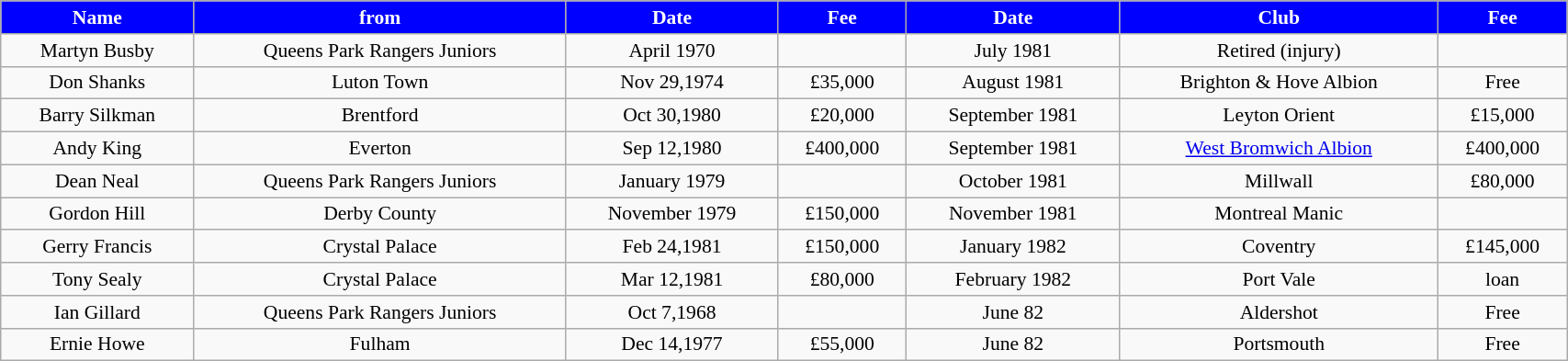<table class="wikitable" style="text-align:center; font-size:90%; width:90%;">
<tr>
<th style="background:#0000FF; color:#FFFFFF; text-align:center;"><strong>Name</strong></th>
<th style="background:#0000FF; color:#FFFFFF; text-align:center;">from</th>
<th style="background:#0000FF; color:#FFFFFF; text-align:center;">Date</th>
<th style="background:#0000FF; color:#FFFFFF; text-align:center;">Fee</th>
<th style="background:#0000FF; color:#FFFFFF; text-align:center;"><strong>Date</strong></th>
<th style="background:#0000FF; color:#FFFFFF; text-align:center;">Club</th>
<th style="background:#0000FF; color:#FFFFFF; text-align:center;"><strong>Fee</strong></th>
</tr>
<tr>
<td>Martyn Busby</td>
<td>Queens Park Rangers Juniors</td>
<td>April 1970</td>
<td></td>
<td>July 1981</td>
<td>Retired (injury)</td>
<td></td>
</tr>
<tr>
<td>Don Shanks</td>
<td>Luton Town</td>
<td>Nov 29,1974</td>
<td>£35,000</td>
<td>August 1981</td>
<td>Brighton & Hove Albion</td>
<td>Free</td>
</tr>
<tr>
<td>Barry Silkman</td>
<td>Brentford</td>
<td>Oct 30,1980</td>
<td>£20,000</td>
<td>September 1981</td>
<td>Leyton Orient</td>
<td>£15,000</td>
</tr>
<tr>
<td>Andy King</td>
<td>Everton</td>
<td>Sep 12,1980</td>
<td>£400,000</td>
<td>September 1981</td>
<td><a href='#'>West Bromwich Albion</a></td>
<td>£400,000</td>
</tr>
<tr>
<td>Dean Neal</td>
<td>Queens Park Rangers Juniors</td>
<td>January 1979</td>
<td></td>
<td>October 1981</td>
<td>Millwall</td>
<td>£80,000</td>
</tr>
<tr>
<td>Gordon Hill</td>
<td>Derby County</td>
<td>November 1979</td>
<td>£150,000</td>
<td>November 1981</td>
<td>Montreal Manic</td>
<td></td>
</tr>
<tr>
<td>Gerry Francis</td>
<td>Crystal Palace</td>
<td>Feb 24,1981</td>
<td>£150,000</td>
<td>January 1982</td>
<td>Coventry</td>
<td>£145,000</td>
</tr>
<tr>
<td>Tony Sealy</td>
<td>Crystal Palace</td>
<td>Mar 12,1981</td>
<td>£80,000</td>
<td>February 1982</td>
<td>Port Vale</td>
<td>loan</td>
</tr>
<tr>
<td>Ian Gillard</td>
<td>Queens Park Rangers Juniors</td>
<td>Oct 7,1968</td>
<td></td>
<td>June 82</td>
<td>Aldershot</td>
<td>Free</td>
</tr>
<tr>
<td>Ernie Howe</td>
<td>Fulham</td>
<td>Dec 14,1977</td>
<td>£55,000</td>
<td>June 82</td>
<td>Portsmouth</td>
<td>Free</td>
</tr>
</table>
